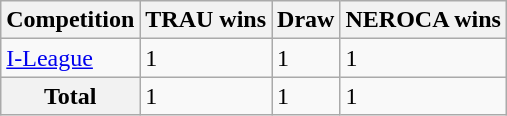<table class="wikitable">
<tr>
<th>Competition</th>
<th>TRAU wins</th>
<th>Draw</th>
<th>NEROCA wins</th>
</tr>
<tr>
<td><a href='#'>I-League</a></td>
<td>1</td>
<td>1</td>
<td>1</td>
</tr>
<tr>
<th>Total</th>
<td>1</td>
<td>1</td>
<td>1</td>
</tr>
</table>
